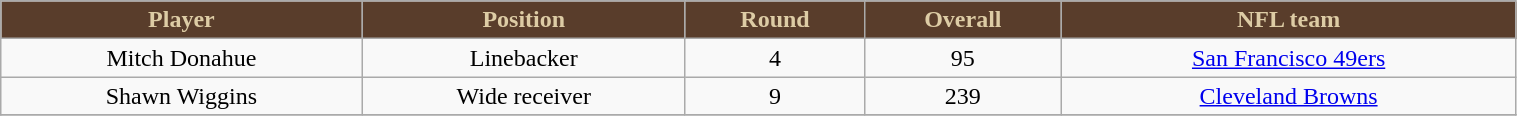<table class="wikitable" width="80%">
<tr align="center"  style="background:#593D2B;color:#DDCCA5;">
<td><strong>Player</strong></td>
<td><strong>Position</strong></td>
<td><strong>Round</strong></td>
<td><strong>Overall</strong></td>
<td><strong>NFL team</strong></td>
</tr>
<tr align="center" bgcolor="">
<td>Mitch Donahue</td>
<td>Linebacker</td>
<td>4</td>
<td>95</td>
<td><a href='#'>San Francisco 49ers</a></td>
</tr>
<tr align="center" bgcolor="">
<td>Shawn Wiggins</td>
<td>Wide receiver</td>
<td>9</td>
<td>239</td>
<td><a href='#'>Cleveland Browns</a></td>
</tr>
<tr align="center" bgcolor="">
</tr>
</table>
